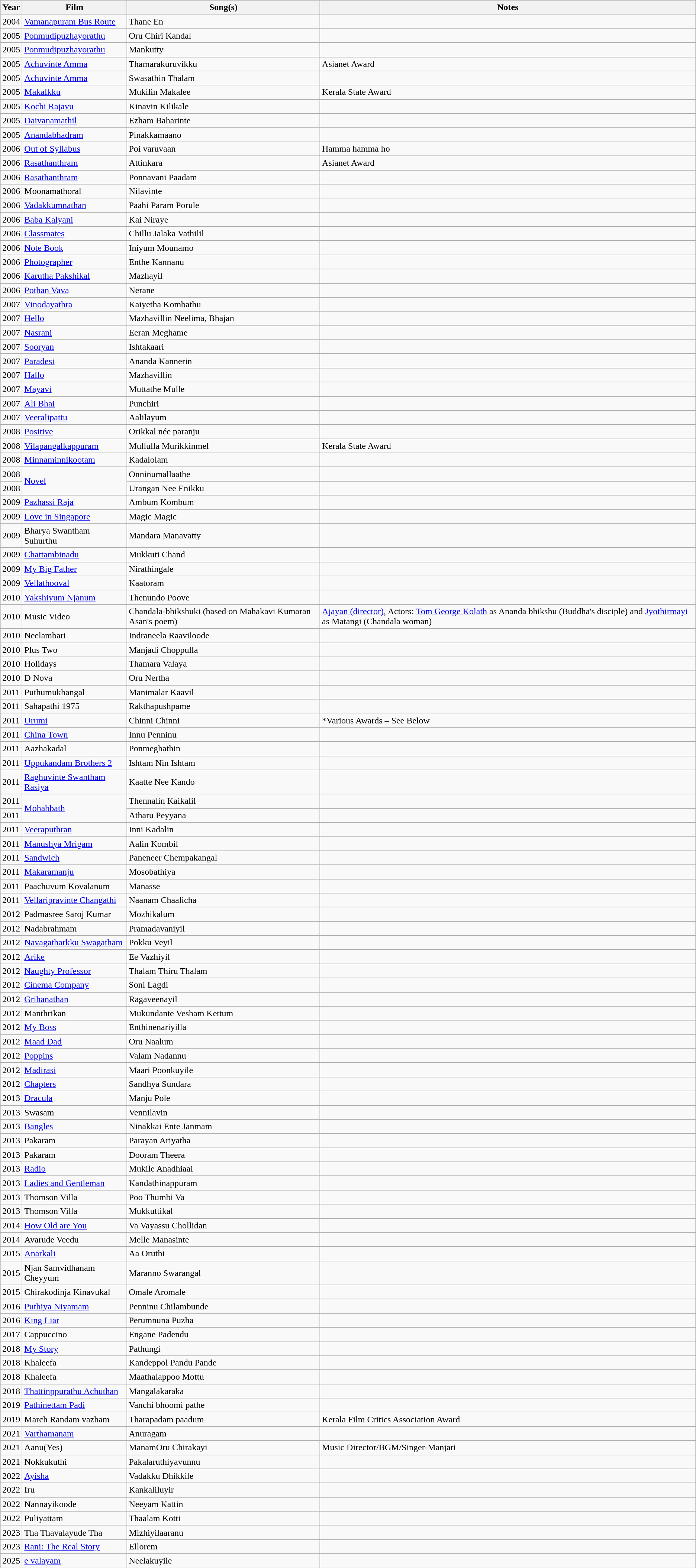<table class="wikitable sortable">
<tr>
<th>Year</th>
<th>Film</th>
<th>Song(s)</th>
<th>Notes</th>
</tr>
<tr>
<td>2004</td>
<td><a href='#'>Vamanapuram Bus Route</a></td>
<td>Thane En</td>
<td></td>
</tr>
<tr>
<td>2005</td>
<td><a href='#'>Ponmudipuzhayorathu</a></td>
<td>Oru Chiri Kandal</td>
<td></td>
</tr>
<tr>
<td>2005</td>
<td><a href='#'>Ponmudipuzhayorathu</a></td>
<td>Mankutty</td>
<td></td>
</tr>
<tr>
<td>2005</td>
<td><a href='#'>Achuvinte Amma</a></td>
<td>Thamarakuruvikku</td>
<td>Asianet Award</td>
</tr>
<tr>
<td>2005</td>
<td><a href='#'>Achuvinte Amma</a></td>
<td>Swasathin Thalam</td>
<td></td>
</tr>
<tr>
<td>2005</td>
<td><a href='#'>Makalkku</a></td>
<td>Mukilin Makalee</td>
<td>Kerala State Award</td>
</tr>
<tr>
<td>2005</td>
<td><a href='#'>Kochi Rajavu</a></td>
<td>Kinavin Kilikale</td>
<td></td>
</tr>
<tr>
<td>2005</td>
<td><a href='#'>Daivanamathil</a></td>
<td>Ezham Baharinte</td>
<td></td>
</tr>
<tr>
<td>2005</td>
<td><a href='#'>Anandabhadram</a></td>
<td>Pinakkamaano</td>
<td></td>
</tr>
<tr>
<td>2006</td>
<td><a href='#'>Out of Syllabus</a></td>
<td>Poi varuvaan</td>
<td>Hamma hamma ho</td>
</tr>
<tr>
<td>2006</td>
<td><a href='#'>Rasathanthram</a></td>
<td>Attinkara</td>
<td>Asianet Award</td>
</tr>
<tr>
<td>2006</td>
<td><a href='#'>Rasathanthram</a></td>
<td>Ponnavani Paadam</td>
<td></td>
</tr>
<tr>
<td>2006</td>
<td>Moonamathoral</td>
<td>Nilavinte</td>
<td></td>
</tr>
<tr>
<td>2006</td>
<td><a href='#'>Vadakkumnathan</a></td>
<td>Paahi Param Porule</td>
<td></td>
</tr>
<tr>
<td>2006</td>
<td><a href='#'>Baba Kalyani</a></td>
<td>Kai Niraye</td>
<td></td>
</tr>
<tr>
<td>2006</td>
<td><a href='#'>Classmates</a></td>
<td>Chillu Jalaka Vathilil</td>
<td></td>
</tr>
<tr>
<td>2006</td>
<td><a href='#'>Note Book</a></td>
<td>Iniyum Mounamo</td>
<td></td>
</tr>
<tr>
<td>2006</td>
<td><a href='#'>Photographer</a></td>
<td>Enthe Kannanu</td>
<td></td>
</tr>
<tr>
<td>2006</td>
<td><a href='#'>Karutha Pakshikal</a></td>
<td>Mazhayil</td>
<td></td>
</tr>
<tr>
<td>2006</td>
<td><a href='#'>Pothan Vava</a></td>
<td>Nerane</td>
<td></td>
</tr>
<tr>
<td>2007</td>
<td><a href='#'>Vinodayathra</a></td>
<td>Kaiyetha Kombathu</td>
<td></td>
</tr>
<tr>
<td>2007</td>
<td><a href='#'>Hello</a></td>
<td>Mazhavillin Neelima, Bhajan</td>
<td></td>
</tr>
<tr>
<td>2007</td>
<td><a href='#'>Nasrani</a></td>
<td>Eeran Meghame</td>
<td></td>
</tr>
<tr>
<td>2007</td>
<td><a href='#'>Sooryan</a></td>
<td>Ishtakaari</td>
<td></td>
</tr>
<tr>
<td>2007</td>
<td><a href='#'>Paradesi</a></td>
<td>Ananda Kannerin</td>
<td></td>
</tr>
<tr>
<td>2007</td>
<td><a href='#'>Hallo</a></td>
<td>Mazhavillin</td>
<td></td>
</tr>
<tr>
<td>2007</td>
<td><a href='#'>Mayavi</a></td>
<td>Muttathe Mulle</td>
<td></td>
</tr>
<tr>
<td>2007</td>
<td><a href='#'>Ali Bhai</a></td>
<td>Punchiri</td>
<td></td>
</tr>
<tr>
<td>2007</td>
<td><a href='#'>Veeralipattu</a></td>
<td>Aalilayum</td>
<td></td>
</tr>
<tr>
<td>2008</td>
<td><a href='#'>Positive</a></td>
<td>Orikkal née paranju</td>
<td></td>
</tr>
<tr>
<td>2008</td>
<td><a href='#'>Vilapangalkappuram</a></td>
<td>Mullulla Murikkinmel</td>
<td>Kerala State Award</td>
</tr>
<tr>
<td>2008</td>
<td><a href='#'>Minnaminnikootam</a></td>
<td>Kadalolam</td>
<td></td>
</tr>
<tr>
<td>2008</td>
<td rowspan="2"><a href='#'>Novel</a></td>
<td>Onninumallaathe</td>
<td></td>
</tr>
<tr>
<td>2008</td>
<td>Urangan Nee Enikku</td>
<td></td>
</tr>
<tr>
<td>2009</td>
<td><a href='#'>Pazhassi Raja</a></td>
<td>Ambum Kombum</td>
<td></td>
</tr>
<tr>
<td>2009</td>
<td><a href='#'>Love in Singapore</a></td>
<td>Magic Magic</td>
<td></td>
</tr>
<tr>
<td>2009</td>
<td>Bharya Swantham Suhurthu</td>
<td>Mandara Manavatty</td>
<td></td>
</tr>
<tr>
<td>2009</td>
<td><a href='#'>Chattambinadu</a></td>
<td>Mukkuti Chand</td>
<td></td>
</tr>
<tr>
<td>2009</td>
<td><a href='#'>My Big Father</a></td>
<td>Nirathingale</td>
<td></td>
</tr>
<tr>
<td>2009</td>
<td><a href='#'>Vellathooval</a></td>
<td>Kaatoram</td>
<td></td>
</tr>
<tr>
<td>2010</td>
<td><a href='#'>Yakshiyum Njanum</a></td>
<td>Thenundo Poove</td>
<td></td>
</tr>
<tr>
<td>2010</td>
<td>Music Video</td>
<td>Chandala-bhikshuki (based on Mahakavi Kumaran Asan's poem)</td>
<td><a href='#'>Ajayan (director)</a>, Actors: <a href='#'>Tom George Kolath</a> as Ananda bhikshu (Buddha's disciple) and <a href='#'>Jyothirmayi</a> as Matangi (Chandala woman)</td>
</tr>
<tr>
<td>2010</td>
<td>Neelambari</td>
<td>Indraneela Raaviloode</td>
<td></td>
</tr>
<tr>
<td>2010</td>
<td>Plus Two</td>
<td>Manjadi Choppulla</td>
<td></td>
</tr>
<tr>
<td>2010</td>
<td>Holidays</td>
<td>Thamara Valaya</td>
<td></td>
</tr>
<tr>
<td>2010</td>
<td>D Nova</td>
<td>Oru Nertha</td>
<td></td>
</tr>
<tr>
<td>2011</td>
<td>Puthumukhangal</td>
<td>Manimalar Kaavil</td>
<td></td>
</tr>
<tr>
<td>2011</td>
<td>Sahapathi 1975</td>
<td>Rakthapushpame</td>
<td></td>
</tr>
<tr>
<td>2011</td>
<td><a href='#'>Urumi</a></td>
<td>Chinni Chinni</td>
<td>*Various Awards – See Below</td>
</tr>
<tr>
<td>2011</td>
<td><a href='#'>China Town</a></td>
<td>Innu Penninu</td>
<td></td>
</tr>
<tr>
<td>2011</td>
<td>Aazhakadal</td>
<td>Ponmeghathin</td>
<td></td>
</tr>
<tr>
<td>2011</td>
<td><a href='#'>Uppukandam Brothers 2</a></td>
<td>Ishtam Nin Ishtam</td>
<td></td>
</tr>
<tr>
<td>2011</td>
<td><a href='#'>Raghuvinte Swantham Rasiya</a></td>
<td>Kaatte Nee Kando</td>
<td></td>
</tr>
<tr>
<td>2011</td>
<td rowspan="2"><a href='#'>Mohabbath</a></td>
<td>Thennalin Kaikalil</td>
<td></td>
</tr>
<tr>
<td>2011</td>
<td>Atharu Peyyana</td>
<td></td>
</tr>
<tr>
<td>2011</td>
<td><a href='#'>Veeraputhran</a></td>
<td>Inni Kadalin</td>
<td></td>
</tr>
<tr>
<td>2011</td>
<td><a href='#'>Manushya Mrigam</a></td>
<td>Aalin Kombil</td>
<td></td>
</tr>
<tr>
<td>2011</td>
<td><a href='#'>Sandwich</a></td>
<td>Paneneer Chempakangal</td>
<td></td>
</tr>
<tr>
<td>2011</td>
<td><a href='#'>Makaramanju</a></td>
<td>Mosobathiya</td>
<td></td>
</tr>
<tr>
<td>2011</td>
<td>Paachuvum Kovalanum</td>
<td>Manasse</td>
<td></td>
</tr>
<tr>
<td>2011</td>
<td><a href='#'>Vellaripravinte Changathi</a></td>
<td>Naanam Chaalicha</td>
<td></td>
</tr>
<tr>
<td>2012</td>
<td>Padmasree Saroj Kumar</td>
<td>Mozhikalum</td>
<td></td>
</tr>
<tr>
<td>2012</td>
<td>Nadabrahmam</td>
<td>Pramadavaniyil</td>
<td></td>
</tr>
<tr>
<td>2012</td>
<td><a href='#'>Navagatharkku Swagatham</a></td>
<td>Pokku Veyil</td>
<td></td>
</tr>
<tr>
<td>2012</td>
<td><a href='#'>Arike</a></td>
<td>Ee Vazhiyil</td>
<td></td>
</tr>
<tr>
<td>2012</td>
<td><a href='#'>Naughty Professor</a></td>
<td>Thalam Thiru Thalam</td>
<td></td>
</tr>
<tr>
<td>2012</td>
<td><a href='#'>Cinema Company</a></td>
<td>Soni Lagdi</td>
<td></td>
</tr>
<tr>
<td>2012</td>
<td><a href='#'>Grihanathan</a></td>
<td>Ragaveenayil</td>
<td></td>
</tr>
<tr>
<td>2012</td>
<td>Manthrikan</td>
<td>Mukundante Vesham Kettum</td>
<td></td>
</tr>
<tr>
<td>2012</td>
<td><a href='#'>My Boss</a></td>
<td>Enthinenariyilla</td>
<td></td>
</tr>
<tr>
<td>2012</td>
<td><a href='#'>Maad Dad</a></td>
<td>Oru Naalum</td>
<td></td>
</tr>
<tr>
<td>2012</td>
<td><a href='#'>Poppins</a></td>
<td>Valam Nadannu</td>
<td></td>
</tr>
<tr>
<td>2012</td>
<td><a href='#'>Madirasi</a></td>
<td>Maari Poonkuyile</td>
<td></td>
</tr>
<tr>
<td>2012</td>
<td><a href='#'>Chapters</a></td>
<td>Sandhya Sundara</td>
<td></td>
</tr>
<tr>
<td>2013</td>
<td><a href='#'>Dracula</a></td>
<td>Manju Pole</td>
<td></td>
</tr>
<tr>
<td>2013</td>
<td>Swasam</td>
<td>Vennilavin</td>
<td></td>
</tr>
<tr>
<td>2013</td>
<td><a href='#'>Bangles</a></td>
<td>Ninakkai Ente Janmam</td>
<td></td>
</tr>
<tr>
<td>2013</td>
<td>Pakaram</td>
<td>Parayan Ariyatha</td>
<td></td>
</tr>
<tr>
<td>2013</td>
<td>Pakaram</td>
<td>Dooram Theera</td>
<td></td>
</tr>
<tr>
<td>2013</td>
<td><a href='#'>Radio</a></td>
<td>Mukile Anadhiaai</td>
<td></td>
</tr>
<tr>
<td>2013</td>
<td><a href='#'>Ladies and Gentleman</a></td>
<td>Kandathinappuram</td>
<td></td>
</tr>
<tr>
<td>2013</td>
<td>Thomson Villa</td>
<td>Poo Thumbi Va</td>
<td></td>
</tr>
<tr>
<td>2013</td>
<td>Thomson Villa</td>
<td>Mukkuttikal</td>
<td></td>
</tr>
<tr>
<td>2014</td>
<td><a href='#'>How Old are You</a></td>
<td>Va Vayassu Chollidan</td>
<td></td>
</tr>
<tr>
<td>2014</td>
<td>Avarude Veedu</td>
<td>Melle Manasinte</td>
<td></td>
</tr>
<tr>
<td>2015</td>
<td><a href='#'>Anarkali</a></td>
<td>Aa Oruthi</td>
<td></td>
</tr>
<tr>
<td>2015</td>
<td>Njan Samvidhanam Cheyyum</td>
<td>Maranno Swarangal</td>
<td></td>
</tr>
<tr>
<td>2015</td>
<td>Chirakodinja Kinavukal</td>
<td>Omale Aromale</td>
<td></td>
</tr>
<tr>
<td>2016</td>
<td><a href='#'>Puthiya Niyamam</a></td>
<td>Penninu Chilambunde</td>
<td></td>
</tr>
<tr>
<td>2016</td>
<td><a href='#'>King Liar</a></td>
<td>Perumnuna Puzha</td>
<td></td>
</tr>
<tr>
<td>2017</td>
<td>Cappuccino</td>
<td>Engane Padendu</td>
<td></td>
</tr>
<tr>
<td>2018</td>
<td><a href='#'>My Story</a></td>
<td>Pathungi</td>
<td></td>
</tr>
<tr>
<td>2018</td>
<td>Khaleefa</td>
<td>Kandeppol Pandu Pande</td>
<td></td>
</tr>
<tr>
<td>2018</td>
<td>Khaleefa</td>
<td>Maathalappoo Mottu</td>
<td></td>
</tr>
<tr>
<td>2018</td>
<td><a href='#'>Thattinppurathu Achuthan</a></td>
<td>Mangalakaraka</td>
<td></td>
</tr>
<tr>
<td>2019</td>
<td><a href='#'>Pathinettam Padi</a></td>
<td>Vanchi bhoomi pathe</td>
</tr>
<tr>
<td>2019</td>
<td>March Randam vazham</td>
<td>Tharapadam paadum</td>
<td>Kerala Film Critics Association Award</td>
</tr>
<tr>
<td>2021</td>
<td><a href='#'>Varthamanam</a></td>
<td>Anuragam</td>
</tr>
<tr>
<td>2021</td>
<td>Aanu(Yes)</td>
<td>ManamOru Chirakayi</td>
<td>Music Director/BGM/Singer-Manjari</td>
</tr>
<tr>
<td>2021</td>
<td>Nokkukuthi</td>
<td>Pakalaruthiyavunnu</td>
<td></td>
</tr>
<tr>
<td>2022</td>
<td><a href='#'>Ayisha</a></td>
<td>Vadakku Dhikkile</td>
</tr>
<tr>
<td>2022</td>
<td>Iru</td>
<td>Kankaliluyir</td>
<td></td>
</tr>
<tr>
<td>2022</td>
<td>Nannayikoode</td>
<td>Neeyam Kattin</td>
<td></td>
</tr>
<tr>
<td>2022</td>
<td>Puliyattam</td>
<td>Thaalam Kotti</td>
<td></td>
</tr>
<tr>
<td>2023</td>
<td>Tha Thavalayude Tha</td>
<td>Mizhiyilaaranu</td>
<td></td>
</tr>
<tr>
<td>2023</td>
<td><a href='#'>Rani: The Real Story</a></td>
<td>Ellorem</td>
<td></td>
</tr>
<tr>
<td>2025</td>
<td><a href='#'>e valayam</a></td>
<td>Neelakuyile</td>
</tr>
</table>
